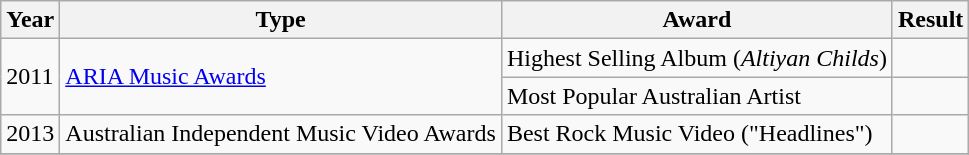<table class="wikitable">
<tr>
<th>Year</th>
<th>Type</th>
<th>Award</th>
<th>Result</th>
</tr>
<tr>
<td rowspan="2">2011</td>
<td rowspan="2"><a href='#'>ARIA Music Awards</a></td>
<td>Highest Selling Album (<em>Altiyan Childs</em>)</td>
<td></td>
</tr>
<tr>
<td>Most Popular Australian Artist</td>
<td></td>
</tr>
<tr>
<td>2013</td>
<td>Australian Independent Music Video Awards</td>
<td>Best Rock Music Video ("Headlines")</td>
<td></td>
</tr>
<tr>
</tr>
</table>
